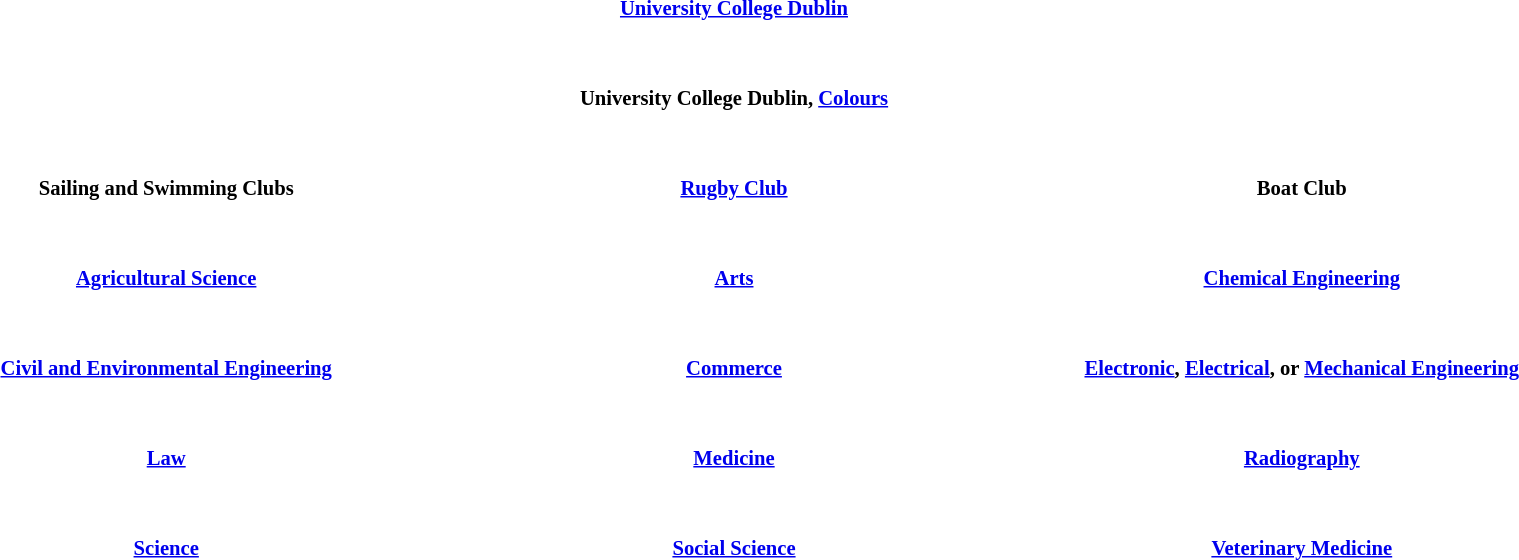<table class="toccolours" style="margin: 0 auto; width:90%; font-size: 0.86em">
<tr>
<th colspan="3"><a href='#'>University College Dublin</a></th>
</tr>
<tr>
<td style="width: 33%;"></td>
<td style="width: 33%;"><br></td>
<td style="width: 33%;"></td>
</tr>
<tr>
<td> </td>
</tr>
<tr>
<th colspan="3">University College Dublin, <a href='#'>Colours</a></th>
</tr>
<tr>
<td style="width: 33%;"></td>
<td style="width: 33%;"><br></td>
<td style="width: 33%;"></td>
</tr>
<tr>
<td> </td>
</tr>
<tr>
<th>Sailing and Swimming Clubs</th>
<th><a href='#'>Rugby Club</a></th>
<th>Boat Club</th>
</tr>
<tr>
<td><br></td>
<td><br></td>
<td><br></td>
</tr>
<tr>
<td> </td>
</tr>
<tr>
<th><a href='#'>Agricultural Science</a></th>
<th><a href='#'>Arts</a></th>
<th><a href='#'>Chemical Engineering</a></th>
</tr>
<tr>
<td><br></td>
<td><br></td>
<td><br></td>
</tr>
<tr>
<td> </td>
</tr>
<tr>
<th><a href='#'>Civil and Environmental Engineering</a></th>
<th><a href='#'>Commerce</a></th>
<th><a href='#'>Electronic</a>, <a href='#'>Electrical</a>, or <a href='#'>Mechanical Engineering</a></th>
</tr>
<tr>
<td><br></td>
<td><br></td>
<td><br></td>
</tr>
<tr>
<td> </td>
</tr>
<tr>
<th><a href='#'>Law</a></th>
<th><a href='#'>Medicine</a></th>
<th><a href='#'>Radiography</a></th>
</tr>
<tr>
<td><br></td>
<td><br></td>
<td><br></td>
</tr>
<tr>
<td> </td>
</tr>
<tr>
<th><a href='#'>Science</a></th>
<th><a href='#'>Social Science</a></th>
<th><a href='#'>Veterinary Medicine</a></th>
</tr>
<tr>
<td><br></td>
<td><br></td>
<td><br></td>
</tr>
</table>
